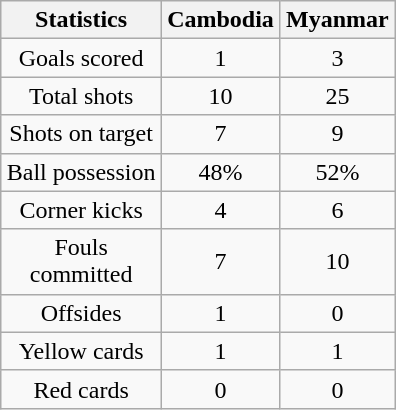<table class="wikitable" style="margin:1em auto; text-align:center;">
<tr>
<th scope=col width=100>Statistics</th>
<th scope=col width=70>Cambodia</th>
<th scope=col width=70>Myanmar</th>
</tr>
<tr>
<td>Goals scored</td>
<td>1</td>
<td>3</td>
</tr>
<tr>
<td>Total shots</td>
<td>10</td>
<td>25</td>
</tr>
<tr>
<td>Shots on target</td>
<td>7</td>
<td>9</td>
</tr>
<tr>
<td>Ball possession</td>
<td>48%</td>
<td>52%</td>
</tr>
<tr>
<td>Corner kicks</td>
<td>4</td>
<td>6</td>
</tr>
<tr>
<td>Fouls committed</td>
<td>7</td>
<td>10</td>
</tr>
<tr>
<td>Offsides</td>
<td>1</td>
<td>0</td>
</tr>
<tr>
<td>Yellow cards</td>
<td>1</td>
<td>1</td>
</tr>
<tr>
<td>Red cards</td>
<td>0</td>
<td>0</td>
</tr>
</table>
